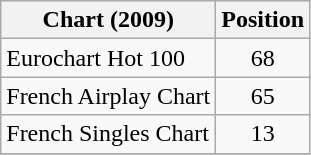<table class="wikitable sortable">
<tr>
<th>Chart (2009)</th>
<th>Position</th>
</tr>
<tr>
<td>Eurochart Hot 100</td>
<td align="center">68</td>
</tr>
<tr>
<td>French Airplay Chart</td>
<td align="center">65</td>
</tr>
<tr>
<td>French Singles Chart</td>
<td align="center">13</td>
</tr>
<tr>
</tr>
</table>
